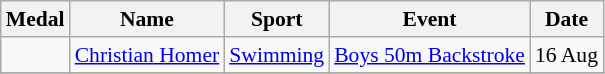<table class="wikitable sortable" style="font-size:90%">
<tr>
<th>Medal</th>
<th>Name</th>
<th>Sport</th>
<th>Event</th>
<th>Date</th>
</tr>
<tr>
<td></td>
<td><a href='#'>Christian Homer</a></td>
<td><a href='#'>Swimming</a></td>
<td><a href='#'>Boys 50m Backstroke</a></td>
<td>16 Aug</td>
</tr>
<tr>
</tr>
</table>
